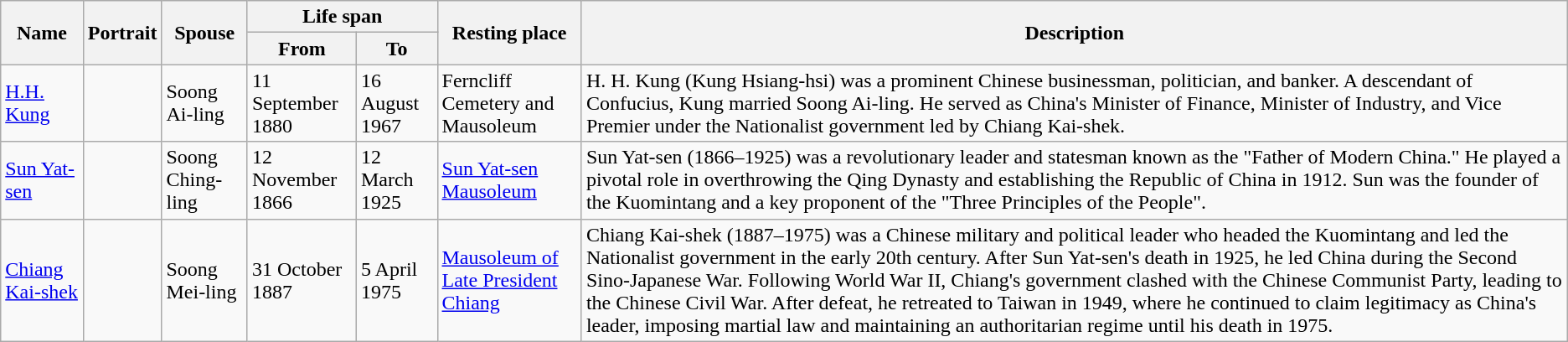<table class="wikitable">
<tr>
<th rowspan="2">Name</th>
<th rowspan="2"><strong>Portrait</strong></th>
<th rowspan="2">Spouse</th>
<th colspan="2">Life span</th>
<th rowspan="2">Resting place</th>
<th rowspan="2">Description</th>
</tr>
<tr>
<th>From</th>
<th>To</th>
</tr>
<tr>
<td><a href='#'>H.H. Kung</a></td>
<td></td>
<td>Soong Ai-ling</td>
<td>11 September 1880</td>
<td>16 August 1967</td>
<td>Ferncliff Cemetery and Mausoleum</td>
<td>H. H. Kung (Kung Hsiang-hsi) was a prominent Chinese businessman, politician, and banker. A descendant of Confucius, Kung married Soong Ai-ling. He served as China's Minister of Finance, Minister of Industry, and Vice Premier under the Nationalist government led by Chiang Kai-shek.</td>
</tr>
<tr>
<td><a href='#'>Sun Yat-sen</a></td>
<td></td>
<td>Soong Ching-ling</td>
<td>12 November 1866</td>
<td>12 March 1925</td>
<td><a href='#'>Sun Yat-sen Mausoleum</a></td>
<td>Sun Yat-sen (1866–1925) was a revolutionary leader and statesman known as the "Father of Modern China." He played a pivotal role in overthrowing the Qing Dynasty and establishing the Republic of China in 1912. Sun was the founder of the Kuomintang and a key proponent of the "Three Principles of the People".</td>
</tr>
<tr>
<td><a href='#'>Chiang Kai-shek</a></td>
<td></td>
<td>Soong Mei-ling</td>
<td>31 October 1887</td>
<td>5 April 1975</td>
<td><a href='#'>Mausoleum of Late President Chiang</a></td>
<td>Chiang Kai-shek (1887–1975) was a Chinese military and political leader who headed the Kuomintang and led the Nationalist government in the early 20th century. After Sun Yat-sen's death in 1925, he led China during the Second Sino-Japanese War. Following World War II, Chiang's government clashed with the Chinese Communist Party, leading to the Chinese Civil War. After defeat, he retreated to Taiwan in 1949, where he continued to claim legitimacy as China's leader, imposing martial law and maintaining an authoritarian regime until his death in 1975.</td>
</tr>
</table>
